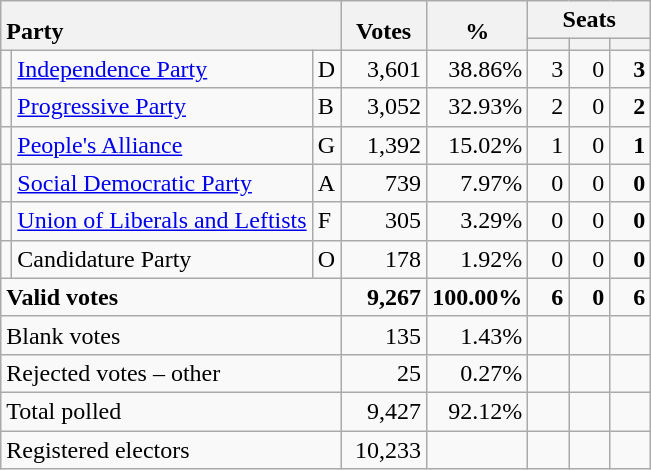<table class="wikitable" border="1" style="text-align:right;">
<tr>
<th style="text-align:left;" valign=bottom rowspan=2 colspan=3>Party</th>
<th align=center valign=bottom rowspan=2 width="50">Votes</th>
<th align=center valign=bottom rowspan=2 width="50">%</th>
<th colspan=3>Seats</th>
</tr>
<tr>
<th align=center valign=bottom width="20"><small></small></th>
<th align=center valign=bottom width="20"><small><a href='#'></a></small></th>
<th align=center valign=bottom width="20"><small></small></th>
</tr>
<tr>
<td></td>
<td align=left><a href='#'>Independence Party</a></td>
<td align=left>D</td>
<td>3,601</td>
<td>38.86%</td>
<td>3</td>
<td>0</td>
<td><strong>3</strong></td>
</tr>
<tr>
<td></td>
<td align=left><a href='#'>Progressive Party</a></td>
<td align=left>B</td>
<td>3,052</td>
<td>32.93%</td>
<td>2</td>
<td>0</td>
<td><strong>2</strong></td>
</tr>
<tr>
<td></td>
<td align=left><a href='#'>People's Alliance</a></td>
<td align=left>G</td>
<td>1,392</td>
<td>15.02%</td>
<td>1</td>
<td>0</td>
<td><strong>1</strong></td>
</tr>
<tr>
<td></td>
<td align=left><a href='#'>Social Democratic Party</a></td>
<td align=left>A</td>
<td>739</td>
<td>7.97%</td>
<td>0</td>
<td>0</td>
<td><strong>0</strong></td>
</tr>
<tr>
<td></td>
<td align=left><a href='#'>Union of Liberals and Leftists</a></td>
<td align=left>F</td>
<td>305</td>
<td>3.29%</td>
<td>0</td>
<td>0</td>
<td><strong>0</strong></td>
</tr>
<tr>
<td></td>
<td align=left>Candidature Party</td>
<td align=left>O</td>
<td>178</td>
<td>1.92%</td>
<td>0</td>
<td>0</td>
<td><strong>0</strong></td>
</tr>
<tr style="font-weight:bold">
<td align=left colspan=3>Valid votes</td>
<td>9,267</td>
<td>100.00%</td>
<td>6</td>
<td>0</td>
<td>6</td>
</tr>
<tr>
<td align=left colspan=3>Blank votes</td>
<td>135</td>
<td>1.43%</td>
<td></td>
<td></td>
<td></td>
</tr>
<tr>
<td align=left colspan=3>Rejected votes – other</td>
<td>25</td>
<td>0.27%</td>
<td></td>
<td></td>
<td></td>
</tr>
<tr>
<td align=left colspan=3>Total polled</td>
<td>9,427</td>
<td>92.12%</td>
<td></td>
<td></td>
<td></td>
</tr>
<tr>
<td align=left colspan=3>Registered electors</td>
<td>10,233</td>
<td></td>
<td></td>
<td></td>
<td></td>
</tr>
</table>
